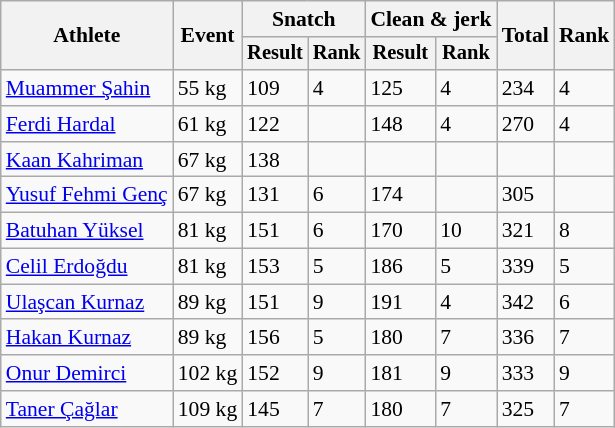<table class="wikitable" style="font-size:90%">
<tr>
<th rowspan="2">Athlete</th>
<th rowspan="2">Event</th>
<th colspan="2">Snatch</th>
<th colspan="2">Clean & jerk</th>
<th rowspan="2">Total</th>
<th rowspan="2">Rank</th>
</tr>
<tr style="font-size:95%">
<th>Result</th>
<th>Rank</th>
<th>Result</th>
<th>Rank</th>
</tr>
<tr>
<td align=left><a href='#'>Muammer Şahin</a></td>
<td align=left>55 kg</td>
<td>109</td>
<td>4</td>
<td>125</td>
<td>4</td>
<td>234</td>
<td>4</td>
</tr>
<tr>
<td align=left><a href='#'>Ferdi Hardal</a></td>
<td align=left>61 kg</td>
<td>122</td>
<td></td>
<td>148</td>
<td>4</td>
<td>270</td>
<td>4</td>
</tr>
<tr>
<td align=left><a href='#'>Kaan Kahriman</a></td>
<td align=left>67 kg</td>
<td>138</td>
<td></td>
<td></td>
<td></td>
<td></td>
<td></td>
</tr>
<tr>
<td align=left><a href='#'>Yusuf Fehmi Genç</a></td>
<td align=left>67 kg</td>
<td>131</td>
<td>6</td>
<td>174</td>
<td></td>
<td>305</td>
<td></td>
</tr>
<tr>
<td align=left><a href='#'>Batuhan Yüksel</a></td>
<td align=left>81 kg</td>
<td>151</td>
<td>6</td>
<td>170</td>
<td>10</td>
<td>321</td>
<td>8</td>
</tr>
<tr>
<td align=left><a href='#'>Celil Erdoğdu</a></td>
<td align=left>81 kg</td>
<td>153</td>
<td>5</td>
<td>186</td>
<td>5</td>
<td>339</td>
<td>5</td>
</tr>
<tr>
<td align=left><a href='#'>Ulaşcan Kurnaz</a></td>
<td align=left>89 kg</td>
<td>151</td>
<td>9</td>
<td>191</td>
<td>4</td>
<td>342</td>
<td>6</td>
</tr>
<tr>
<td align=left><a href='#'>Hakan Kurnaz</a></td>
<td align=left>89 kg</td>
<td>156</td>
<td>5</td>
<td>180</td>
<td>7</td>
<td>336</td>
<td>7</td>
</tr>
<tr>
<td align=left><a href='#'>Onur Demirci</a></td>
<td align=left>102 kg</td>
<td>152</td>
<td>9</td>
<td>181</td>
<td>9</td>
<td>333</td>
<td>9</td>
</tr>
<tr>
<td align=left><a href='#'>Taner Çağlar</a></td>
<td align=left>109 kg</td>
<td>145</td>
<td>7</td>
<td>180</td>
<td>7</td>
<td>325</td>
<td>7</td>
</tr>
</table>
